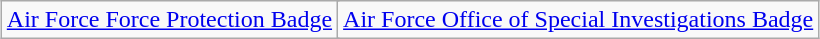<table class="wikitable" style="margin:1em auto; text-align:center;">
<tr>
<td colspan="4"><a href='#'>Air Force Force Protection Badge</a></td>
<td colspan="4"><a href='#'>Air Force Office of Special Investigations Badge</a></td>
</tr>
</table>
